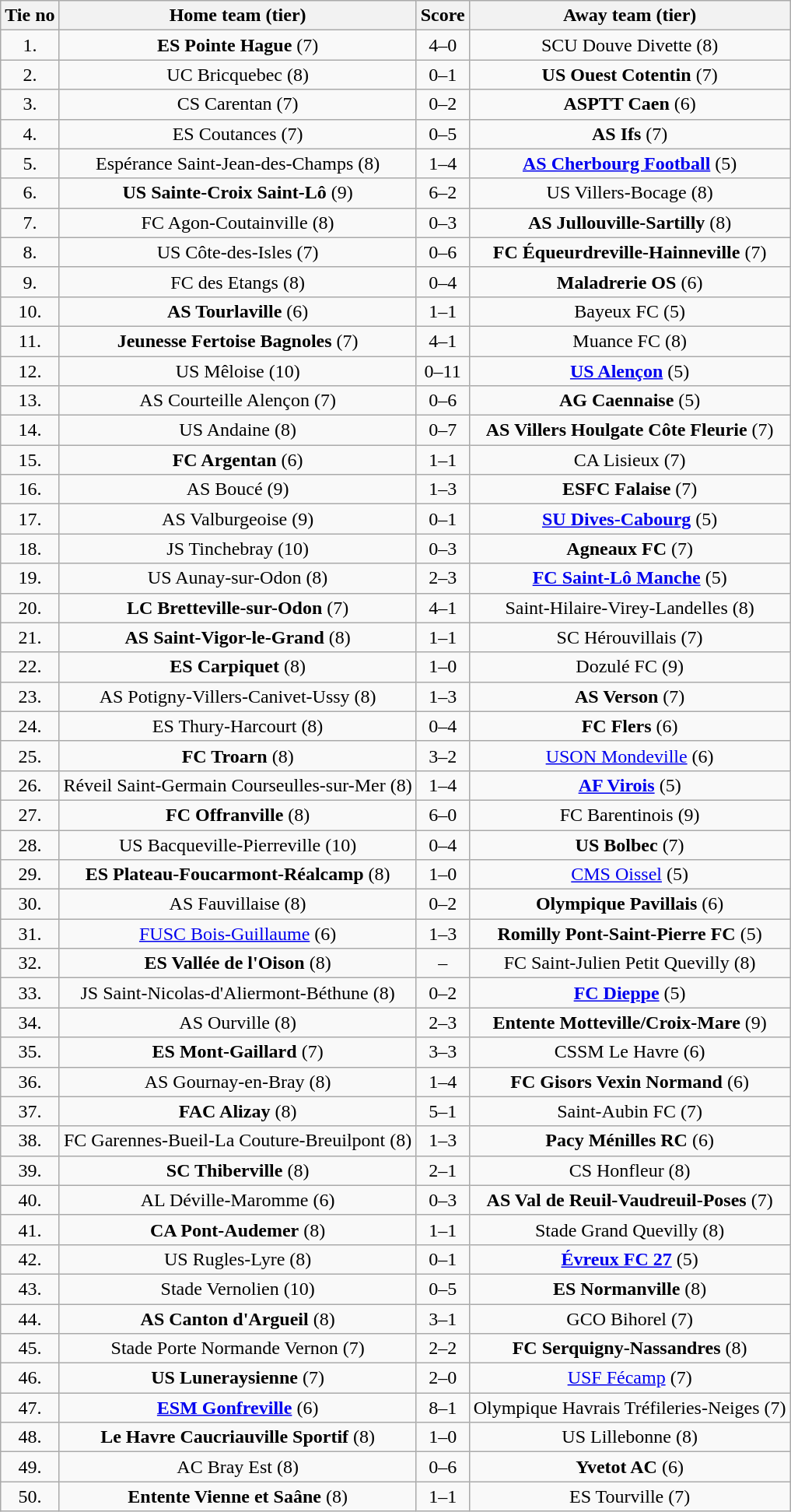<table class="wikitable" style="text-align: center">
<tr>
<th>Tie no</th>
<th>Home team (tier)</th>
<th>Score</th>
<th>Away team (tier)</th>
</tr>
<tr>
<td>1.</td>
<td><strong>ES Pointe Hague</strong> (7)</td>
<td>4–0</td>
<td>SCU Douve Divette (8)</td>
</tr>
<tr>
<td>2.</td>
<td>UC Bricquebec (8)</td>
<td>0–1</td>
<td><strong>US Ouest Cotentin</strong> (7)</td>
</tr>
<tr>
<td>3.</td>
<td>CS Carentan (7)</td>
<td>0–2</td>
<td><strong>ASPTT Caen</strong> (6)</td>
</tr>
<tr>
<td>4.</td>
<td>ES Coutances (7)</td>
<td>0–5</td>
<td><strong>AS Ifs</strong> (7)</td>
</tr>
<tr>
<td>5.</td>
<td>Espérance Saint-Jean-des-Champs (8)</td>
<td>1–4</td>
<td><strong><a href='#'>AS Cherbourg Football</a></strong> (5)</td>
</tr>
<tr>
<td>6.</td>
<td><strong>US Sainte-Croix Saint-Lô</strong> (9)</td>
<td>6–2</td>
<td>US Villers-Bocage (8)</td>
</tr>
<tr>
<td>7.</td>
<td>FC Agon-Coutainville (8)</td>
<td>0–3</td>
<td><strong>AS Jullouville-Sartilly</strong> (8)</td>
</tr>
<tr>
<td>8.</td>
<td>US Côte-des-Isles (7)</td>
<td>0–6</td>
<td><strong>FC Équeurdreville-Hainneville</strong> (7)</td>
</tr>
<tr>
<td>9.</td>
<td>FC des Etangs (8)</td>
<td>0–4</td>
<td><strong>Maladrerie OS</strong> (6)</td>
</tr>
<tr>
<td>10.</td>
<td><strong>AS Tourlaville</strong> (6)</td>
<td>1–1 </td>
<td>Bayeux FC (5)</td>
</tr>
<tr>
<td>11.</td>
<td><strong>Jeunesse Fertoise Bagnoles</strong> (7)</td>
<td>4–1</td>
<td>Muance FC (8)</td>
</tr>
<tr>
<td>12.</td>
<td>US Mêloise (10)</td>
<td>0–11</td>
<td><strong><a href='#'>US Alençon</a></strong> (5)</td>
</tr>
<tr>
<td>13.</td>
<td>AS Courteille Alençon (7)</td>
<td>0–6</td>
<td><strong>AG Caennaise</strong> (5)</td>
</tr>
<tr>
<td>14.</td>
<td>US Andaine (8)</td>
<td>0–7</td>
<td><strong>AS Villers Houlgate Côte Fleurie</strong> (7)</td>
</tr>
<tr>
<td>15.</td>
<td><strong>FC Argentan</strong> (6)</td>
<td>1–1 </td>
<td>CA Lisieux (7)</td>
</tr>
<tr>
<td>16.</td>
<td>AS Boucé (9)</td>
<td>1–3</td>
<td><strong>ESFC Falaise</strong> (7)</td>
</tr>
<tr>
<td>17.</td>
<td>AS Valburgeoise (9)</td>
<td>0–1</td>
<td><strong><a href='#'>SU Dives-Cabourg</a></strong> (5)</td>
</tr>
<tr>
<td>18.</td>
<td>JS Tinchebray (10)</td>
<td>0–3</td>
<td><strong>Agneaux FC</strong> (7)</td>
</tr>
<tr>
<td>19.</td>
<td>US Aunay-sur-Odon (8)</td>
<td>2–3</td>
<td><strong><a href='#'>FC Saint-Lô Manche</a></strong> (5)</td>
</tr>
<tr>
<td>20.</td>
<td><strong>LC Bretteville-sur-Odon</strong> (7)</td>
<td>4–1</td>
<td>Saint-Hilaire-Virey-Landelles (8)</td>
</tr>
<tr>
<td>21.</td>
<td><strong>AS Saint-Vigor-le-Grand</strong> (8)</td>
<td>1–1 </td>
<td>SC Hérouvillais (7)</td>
</tr>
<tr>
<td>22.</td>
<td><strong>ES Carpiquet</strong> (8)</td>
<td>1–0</td>
<td>Dozulé FC (9)</td>
</tr>
<tr>
<td>23.</td>
<td>AS Potigny-Villers-Canivet-Ussy (8)</td>
<td>1–3</td>
<td><strong>AS Verson</strong> (7)</td>
</tr>
<tr>
<td>24.</td>
<td>ES Thury-Harcourt (8)</td>
<td>0–4</td>
<td><strong>FC Flers</strong> (6)</td>
</tr>
<tr>
<td>25.</td>
<td><strong>FC Troarn</strong> (8)</td>
<td>3–2</td>
<td><a href='#'>USON Mondeville</a> (6)</td>
</tr>
<tr>
<td>26.</td>
<td>Réveil Saint-Germain Courseulles-sur-Mer (8)</td>
<td>1–4</td>
<td><strong><a href='#'>AF Virois</a></strong> (5)</td>
</tr>
<tr>
<td>27.</td>
<td><strong>FC Offranville</strong> (8)</td>
<td>6–0</td>
<td>FC Barentinois (9)</td>
</tr>
<tr>
<td>28.</td>
<td>US Bacqueville-Pierreville (10)</td>
<td>0–4</td>
<td><strong>US Bolbec</strong> (7)</td>
</tr>
<tr>
<td>29.</td>
<td><strong>ES Plateau-Foucarmont-Réalcamp</strong> (8)</td>
<td>1–0</td>
<td><a href='#'>CMS Oissel</a> (5)</td>
</tr>
<tr>
<td>30.</td>
<td>AS Fauvillaise (8)</td>
<td>0–2</td>
<td><strong>Olympique Pavillais</strong> (6)</td>
</tr>
<tr>
<td>31.</td>
<td><a href='#'>FUSC Bois-Guillaume</a> (6)</td>
<td>1–3</td>
<td><strong>Romilly Pont-Saint-Pierre FC</strong> (5)</td>
</tr>
<tr>
<td>32.</td>
<td><strong>ES Vallée de l'Oison</strong> (8)</td>
<td>–</td>
<td>FC Saint-Julien Petit Quevilly (8)</td>
</tr>
<tr>
<td>33.</td>
<td>JS Saint-Nicolas-d'Aliermont-Béthune (8)</td>
<td>0–2</td>
<td><strong><a href='#'>FC Dieppe</a></strong> (5)</td>
</tr>
<tr>
<td>34.</td>
<td>AS Ourville (8)</td>
<td>2–3</td>
<td><strong>Entente Motteville/Croix-Mare</strong> (9)</td>
</tr>
<tr>
<td>35.</td>
<td><strong>ES Mont-Gaillard</strong> (7)</td>
<td>3–3 </td>
<td>CSSM Le Havre (6)</td>
</tr>
<tr>
<td>36.</td>
<td>AS Gournay-en-Bray (8)</td>
<td>1–4</td>
<td><strong>FC Gisors Vexin Normand</strong> (6)</td>
</tr>
<tr>
<td>37.</td>
<td><strong>FAC Alizay</strong> (8)</td>
<td>5–1</td>
<td>Saint-Aubin FC (7)</td>
</tr>
<tr>
<td>38.</td>
<td>FC Garennes-Bueil-La Couture-Breuilpont (8)</td>
<td>1–3</td>
<td><strong>Pacy Ménilles RC</strong> (6)</td>
</tr>
<tr>
<td>39.</td>
<td><strong>SC Thiberville</strong> (8)</td>
<td>2–1</td>
<td>CS Honfleur (8)</td>
</tr>
<tr>
<td>40.</td>
<td>AL Déville-Maromme (6)</td>
<td>0–3</td>
<td><strong>AS Val de Reuil-Vaudreuil-Poses</strong> (7)</td>
</tr>
<tr>
<td>41.</td>
<td><strong>CA Pont-Audemer</strong> (8)</td>
<td>1–1 </td>
<td>Stade Grand Quevilly (8)</td>
</tr>
<tr>
<td>42.</td>
<td>US Rugles-Lyre (8)</td>
<td>0–1</td>
<td><strong><a href='#'>Évreux FC 27</a></strong> (5)</td>
</tr>
<tr>
<td>43.</td>
<td>Stade Vernolien (10)</td>
<td>0–5</td>
<td><strong>ES Normanville</strong> (8)</td>
</tr>
<tr>
<td>44.</td>
<td><strong>AS Canton d'Argueil</strong> (8)</td>
<td>3–1</td>
<td>GCO Bihorel (7)</td>
</tr>
<tr>
<td>45.</td>
<td>Stade Porte Normande Vernon (7)</td>
<td>2–2 </td>
<td><strong>FC Serquigny-Nassandres</strong> (8)</td>
</tr>
<tr>
<td>46.</td>
<td><strong>US Luneraysienne</strong> (7)</td>
<td>2–0</td>
<td><a href='#'>USF Fécamp</a> (7)</td>
</tr>
<tr>
<td>47.</td>
<td><strong><a href='#'>ESM Gonfreville</a></strong> (6)</td>
<td>8–1</td>
<td>Olympique Havrais Tréfileries-Neiges (7)</td>
</tr>
<tr>
<td>48.</td>
<td><strong>Le Havre Caucriauville Sportif</strong> (8)</td>
<td>1–0</td>
<td>US Lillebonne (8)</td>
</tr>
<tr>
<td>49.</td>
<td>AC Bray Est (8)</td>
<td>0–6</td>
<td><strong>Yvetot AC</strong> (6)</td>
</tr>
<tr>
<td>50.</td>
<td><strong>Entente Vienne et Saâne</strong> (8)</td>
<td>1–1 </td>
<td>ES Tourville (7)</td>
</tr>
</table>
